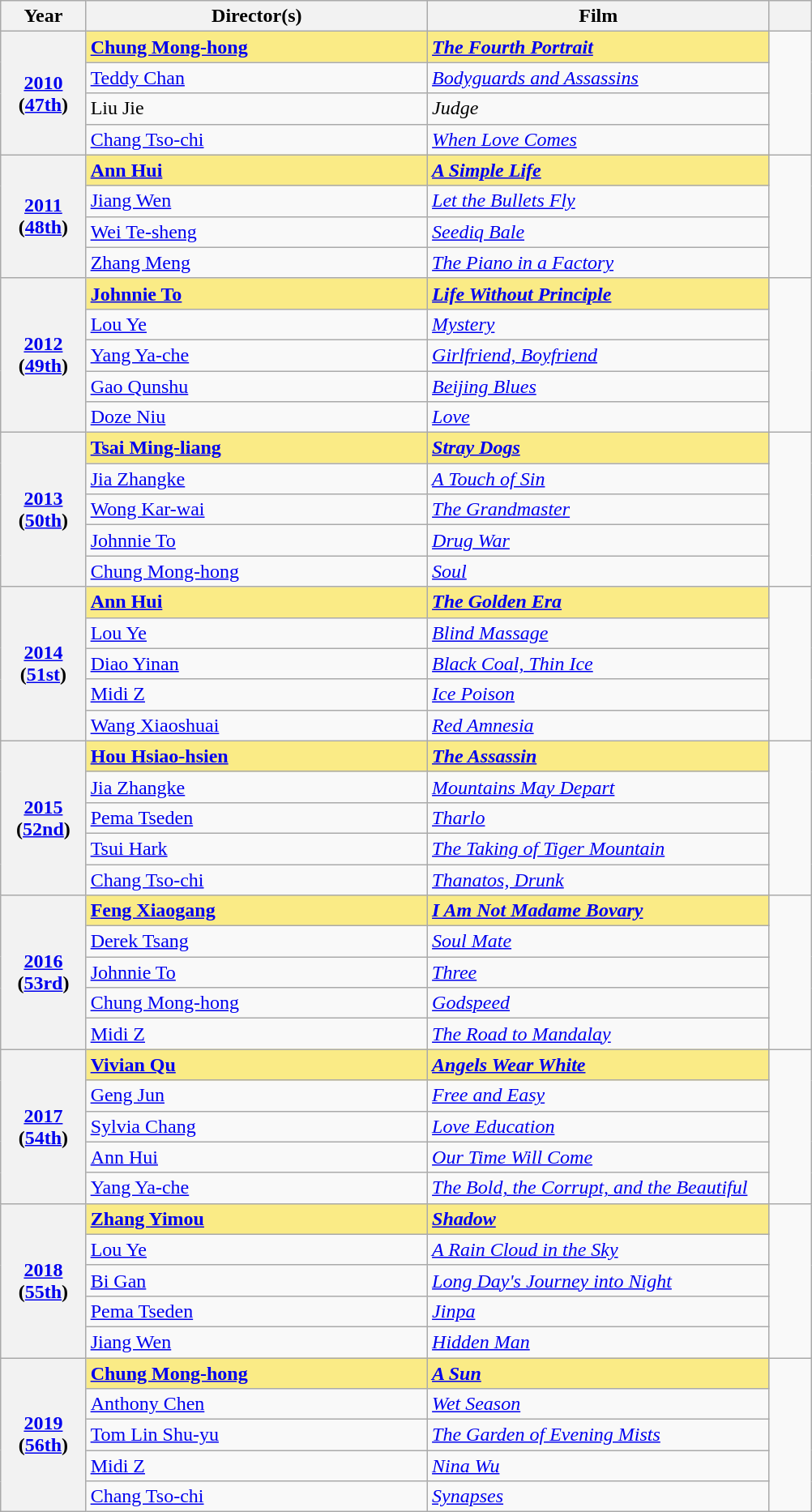<table class="wikitable sortable">
<tr>
<th scope="col" style="width:10%;">Year</th>
<th scope="col" style="width:40%;">Director(s)</th>
<th scope="col" style="width:40%;">Film</th>
<th scope="col" style="width:5%;" class="unsortable"></th>
</tr>
<tr>
<th scope="row" rowspan="4" style="text-align:center;"><a href='#'>2010</a><br>(<a href='#'>47th</a>)</th>
<td style="background:#FAEB86;"><strong><a href='#'>Chung Mong-hong</a></strong></td>
<td style="background:#FAEB86;"><strong><em><a href='#'>The Fourth Portrait</a></em></strong></td>
<td rowspan="4"></td>
</tr>
<tr>
<td><a href='#'>Teddy Chan</a></td>
<td><em><a href='#'>Bodyguards and Assassins</a></em></td>
</tr>
<tr>
<td>Liu Jie</td>
<td><em>Judge</em></td>
</tr>
<tr>
<td><a href='#'>Chang Tso-chi</a></td>
<td><em><a href='#'>When Love Comes</a></em></td>
</tr>
<tr>
<th scope="row" rowspan="4" style="text-align:center;"><a href='#'>2011</a><br>(<a href='#'>48th</a>)</th>
<td style="background:#FAEB86;"><strong><a href='#'>Ann Hui</a></strong></td>
<td style="background:#FAEB86;"><strong><em><a href='#'>A Simple Life</a></em></strong></td>
<td rowspan="4"></td>
</tr>
<tr>
<td><a href='#'>Jiang Wen</a></td>
<td><em><a href='#'>Let the Bullets Fly</a></em></td>
</tr>
<tr>
<td><a href='#'>Wei Te-sheng</a></td>
<td><em><a href='#'>Seediq Bale</a></em></td>
</tr>
<tr>
<td><a href='#'>Zhang Meng</a></td>
<td><em><a href='#'>The Piano in a Factory</a></em></td>
</tr>
<tr>
<th scope="row" rowspan="5" style="text-align:center;"><a href='#'>2012</a><br>(<a href='#'>49th</a>)</th>
<td style="background:#FAEB86;"><strong><a href='#'>Johnnie To</a></strong></td>
<td style="background:#FAEB86;"><strong><em><a href='#'>Life Without Principle</a></em></strong></td>
<td rowspan="5"></td>
</tr>
<tr>
<td><a href='#'>Lou Ye</a></td>
<td><em><a href='#'>Mystery</a></em></td>
</tr>
<tr>
<td><a href='#'>Yang Ya-che</a></td>
<td><em><a href='#'>Girlfriend, Boyfriend</a></em></td>
</tr>
<tr>
<td><a href='#'>Gao Qunshu</a></td>
<td><em><a href='#'>Beijing Blues</a></em></td>
</tr>
<tr>
<td><a href='#'>Doze Niu</a></td>
<td><em><a href='#'>Love</a></em></td>
</tr>
<tr>
<th scope="row" rowspan="5" style="text-align:center;"><a href='#'>2013</a><br>(<a href='#'>50th</a>)</th>
<td style="background:#FAEB86;"><strong><a href='#'>Tsai Ming-liang</a></strong></td>
<td style="background:#FAEB86;"><strong><em><a href='#'>Stray Dogs</a></em></strong></td>
<td rowspan="5"></td>
</tr>
<tr>
<td><a href='#'>Jia Zhangke</a></td>
<td><em><a href='#'>A Touch of Sin</a></em></td>
</tr>
<tr>
<td><a href='#'>Wong Kar-wai</a></td>
<td><em><a href='#'>The Grandmaster</a></em></td>
</tr>
<tr>
<td><a href='#'>Johnnie To</a></td>
<td><em><a href='#'>Drug War</a></em></td>
</tr>
<tr>
<td><a href='#'>Chung Mong-hong</a></td>
<td><em><a href='#'>Soul</a></em></td>
</tr>
<tr>
<th scope="row" rowspan="5" style="text-align:center;"><a href='#'>2014</a><br>(<a href='#'>51st</a>)</th>
<td style="background:#FAEB86;"><strong><a href='#'>Ann Hui</a></strong></td>
<td style="background:#FAEB86;"><strong><em><a href='#'>The Golden Era</a></em></strong></td>
<td rowspan="5"></td>
</tr>
<tr>
<td><a href='#'>Lou Ye</a></td>
<td><em><a href='#'>Blind Massage</a></em></td>
</tr>
<tr>
<td><a href='#'>Diao Yinan</a></td>
<td><em><a href='#'>Black Coal, Thin Ice</a></em></td>
</tr>
<tr>
<td><a href='#'>Midi Z</a></td>
<td><em><a href='#'>Ice Poison</a></em></td>
</tr>
<tr>
<td><a href='#'>Wang Xiaoshuai</a></td>
<td><em><a href='#'>Red Amnesia</a></em></td>
</tr>
<tr>
<th scope="row" rowspan="5" style="text-align:center;"><a href='#'>2015</a><br>(<a href='#'>52nd</a>)</th>
<td style="background:#FAEB86;"><strong><a href='#'>Hou Hsiao-hsien</a></strong></td>
<td style="background:#FAEB86;"><strong><em><a href='#'>The Assassin</a></em></strong></td>
<td rowspan="5"></td>
</tr>
<tr>
<td><a href='#'>Jia Zhangke</a></td>
<td><em><a href='#'>Mountains May Depart</a></em></td>
</tr>
<tr>
<td><a href='#'>Pema Tseden</a></td>
<td><em><a href='#'>Tharlo</a></em></td>
</tr>
<tr>
<td><a href='#'>Tsui Hark</a></td>
<td><em><a href='#'>The Taking of Tiger Mountain</a></em></td>
</tr>
<tr>
<td><a href='#'>Chang Tso-chi</a></td>
<td><em><a href='#'>Thanatos, Drunk</a></em></td>
</tr>
<tr>
<th scope="row" rowspan="5" style="text-align:center;"><a href='#'>2016</a><br>(<a href='#'>53rd</a>)</th>
<td style="background:#FAEB86;"><strong><a href='#'>Feng Xiaogang</a></strong></td>
<td style="background:#FAEB86;"><strong><em><a href='#'>I Am Not Madame Bovary</a></em></strong></td>
<td rowspan="5"></td>
</tr>
<tr>
<td><a href='#'>Derek Tsang</a></td>
<td><em><a href='#'>Soul Mate</a></em></td>
</tr>
<tr>
<td><a href='#'>Johnnie To</a></td>
<td><em><a href='#'>Three</a></em></td>
</tr>
<tr>
<td><a href='#'>Chung Mong-hong</a></td>
<td><em><a href='#'>Godspeed</a></em></td>
</tr>
<tr>
<td><a href='#'>Midi Z</a></td>
<td><em><a href='#'>The Road to Mandalay</a></em></td>
</tr>
<tr>
<th scope="row" rowspan="5" style="text-align:center;"><a href='#'>2017</a><br>(<a href='#'>54th</a>)</th>
<td style="background:#FAEB86;"><strong><a href='#'>Vivian Qu</a></strong></td>
<td style="background:#FAEB86;"><strong><em><a href='#'>Angels Wear White</a></em></strong></td>
<td rowspan="5"></td>
</tr>
<tr>
<td><a href='#'>Geng Jun</a></td>
<td><em><a href='#'>Free and Easy</a></em></td>
</tr>
<tr>
<td><a href='#'>Sylvia Chang</a></td>
<td><em><a href='#'>Love Education</a></em></td>
</tr>
<tr>
<td><a href='#'>Ann Hui</a></td>
<td><em><a href='#'>Our Time Will Come</a></em></td>
</tr>
<tr>
<td><a href='#'>Yang Ya-che</a></td>
<td><em><a href='#'>The Bold, the Corrupt, and the Beautiful</a></em></td>
</tr>
<tr>
<th scope="row" rowspan="5" style="text-align:center;"><a href='#'>2018</a><br>(<a href='#'>55th</a>)</th>
<td style="background:#FAEB86;"><strong><a href='#'>Zhang Yimou</a></strong></td>
<td style="background:#FAEB86;"><strong><em><a href='#'>Shadow</a></em></strong></td>
<td rowspan="5"></td>
</tr>
<tr>
<td><a href='#'>Lou Ye</a></td>
<td><em><a href='#'>A Rain Cloud in the Sky</a></em></td>
</tr>
<tr>
<td><a href='#'>Bi Gan</a></td>
<td><em><a href='#'>Long Day's Journey into Night</a></em></td>
</tr>
<tr>
<td><a href='#'>Pema Tseden</a></td>
<td><em><a href='#'>Jinpa</a></em></td>
</tr>
<tr>
<td><a href='#'>Jiang Wen</a></td>
<td><em><a href='#'>Hidden Man</a></em></td>
</tr>
<tr>
<th scope="row" rowspan="5" style="text-align:center;"><a href='#'>2019</a><br>(<a href='#'>56th</a>)</th>
<td style="background:#FAEB86;"><strong><a href='#'>Chung Mong-hong</a></strong></td>
<td style="background:#FAEB86;"><strong><em><a href='#'>A Sun</a></em></strong></td>
<td rowspan="5"></td>
</tr>
<tr>
<td><a href='#'>Anthony Chen</a></td>
<td><em><a href='#'>Wet Season</a></em></td>
</tr>
<tr>
<td><a href='#'>Tom Lin Shu-yu</a></td>
<td><em><a href='#'>The Garden of Evening Mists</a></em></td>
</tr>
<tr>
<td><a href='#'>Midi Z</a></td>
<td><em><a href='#'>Nina Wu</a></em></td>
</tr>
<tr>
<td><a href='#'>Chang Tso-chi</a></td>
<td><em><a href='#'>Synapses</a></em></td>
</tr>
</table>
